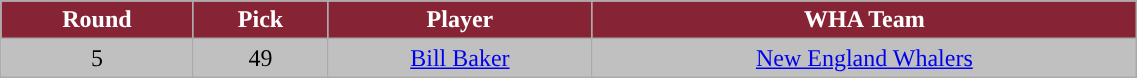<table class="wikitable" width="60%">
<tr>
<th style="color:white; background:#862334; ">Round</th>
<th style="color:white; background:#862334; ">Pick</th>
<th style="color:white; background:#862334; ">Player</th>
<th style="color:white; background:#862334; ">WHA Team</th>
</tr>
<tr align="center" bgcolor="C0C0C0">
<td>5</td>
<td>49</td>
<td><a href='#'>Bill Baker</a></td>
<td><a href='#'>New England Whalers</a></td>
</tr>
<tr align="center" bgcolor="">
</tr>
</table>
